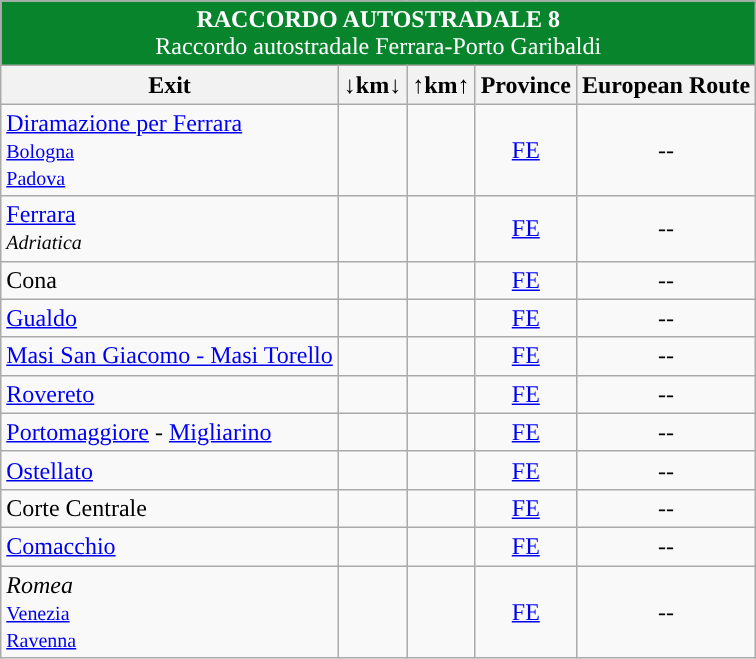<table class="wikitable" border="1">
<tr align="center" bgcolor="08842C" style="color: white;font-size:100%;">
<td colspan="6"><strong> RACCORDO AUTOSTRADALE 8</strong><br>Raccordo autostradale Ferrara-Porto Garibaldi</td>
</tr>
<tr>
<th style="text-align:center;"><strong>Exit</strong></th>
<th style="text-align:center;"><strong>↓km↓</strong></th>
<th style="text-align:center;"><strong>↑km↑</strong></th>
<th align="center"><strong>Province</strong></th>
<th align="center"><strong>European Route</strong></th>
</tr>
<tr>
<td>  <a href='#'>Diramazione per Ferrara</a><br><small><a href='#'>Bologna</a><br><a href='#'>Padova</a></small></td>
<td align="right"></td>
<td align="right"></td>
<td align="center"><a href='#'>FE</a></td>
<td align="center">--</td>
</tr>
<tr>
<td> <a href='#'>Ferrara</a><br><small>  <em>Adriatica</em></small></td>
<td align="right"></td>
<td align="right"></td>
<td align="center"><a href='#'>FE</a></td>
<td align="center">--</td>
</tr>
<tr>
<td> Cona</td>
<td align="right"></td>
<td align="right"></td>
<td align="center"><a href='#'>FE</a></td>
<td align="center">--</td>
</tr>
<tr>
<td> <a href='#'>Gualdo</a></td>
<td align="right"></td>
<td align="right"></td>
<td align="center"><a href='#'>FE</a></td>
<td align="center">--</td>
</tr>
<tr>
<td> <a href='#'>Masi San Giacomo - Masi Torello</a></td>
<td align="right"></td>
<td align="right"></td>
<td align="center"><a href='#'>FE</a></td>
<td align="center">--</td>
</tr>
<tr>
<td> <a href='#'>Rovereto</a></td>
<td align="right"></td>
<td align="right"></td>
<td align="center"><a href='#'>FE</a></td>
<td align="center">--</td>
</tr>
<tr>
<td> <a href='#'>Portomaggiore</a> - <a href='#'>Migliarino</a></td>
<td align="right"></td>
<td align="right"></td>
<td align="center"><a href='#'>FE</a></td>
<td align="center">--</td>
</tr>
<tr>
<td> <a href='#'>Ostellato</a></td>
<td align="right"></td>
<td align="right"></td>
<td align="center"><a href='#'>FE</a></td>
<td align="center">--</td>
</tr>
<tr>
<td> Corte Centrale</td>
<td align="right"></td>
<td align="right"></td>
<td align="center"><a href='#'>FE</a></td>
<td align="center">--</td>
</tr>
<tr>
<td> <a href='#'>Comacchio</a></td>
<td align="right"></td>
<td align="right"></td>
<td align="center"><a href='#'>FE</a></td>
<td align="center">--</td>
</tr>
<tr>
<td>    <em>Romea</em> <br><small><a href='#'>Venezia</a><br><a href='#'>Ravenna</a></small></td>
<td align="right"></td>
<td align="right"></td>
<td align="center"><a href='#'>FE</a></td>
<td align="center">--</td>
</tr>
</table>
